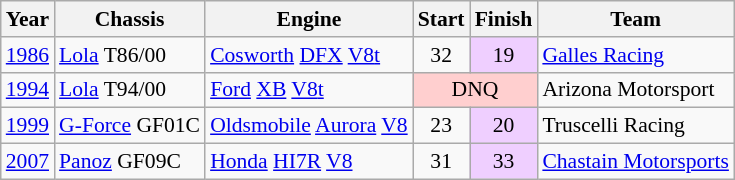<table class="wikitable" style="font-size: 90%;">
<tr>
<th>Year</th>
<th>Chassis</th>
<th>Engine</th>
<th>Start</th>
<th>Finish</th>
<th>Team</th>
</tr>
<tr>
<td><a href='#'>1986</a></td>
<td><a href='#'>Lola</a> T86/00</td>
<td><a href='#'>Cosworth</a> <a href='#'>DFX</a> <a href='#'>V8</a><a href='#'>t</a></td>
<td align=center>32</td>
<td style="text-align:center; background:#efcfff;">19</td>
<td><a href='#'>Galles Racing</a></td>
</tr>
<tr>
<td><a href='#'>1994</a></td>
<td><a href='#'>Lola</a> T94/00</td>
<td><a href='#'>Ford</a> <a href='#'>XB</a> <a href='#'>V8</a><a href='#'>t</a></td>
<td colspan="2"  style="text-align:center; background:#ffcfcf;">DNQ</td>
<td>Arizona Motorsport</td>
</tr>
<tr>
<td><a href='#'>1999</a></td>
<td><a href='#'>G-Force</a> GF01C</td>
<td><a href='#'>Oldsmobile</a> <a href='#'>Aurora</a> <a href='#'>V8</a></td>
<td align=center>23</td>
<td style="text-align:center; background:#efcfff;">20</td>
<td>Truscelli Racing</td>
</tr>
<tr>
<td><a href='#'>2007</a></td>
<td nowrap><a href='#'>Panoz</a> GF09C</td>
<td nowrap><a href='#'>Honda</a> <a href='#'>HI7R</a> <a href='#'>V8</a></td>
<td align=center>31</td>
<td style="text-align:center; background:#efcfff;">33</td>
<td nowrap><a href='#'>Chastain Motorsports</a></td>
</tr>
</table>
